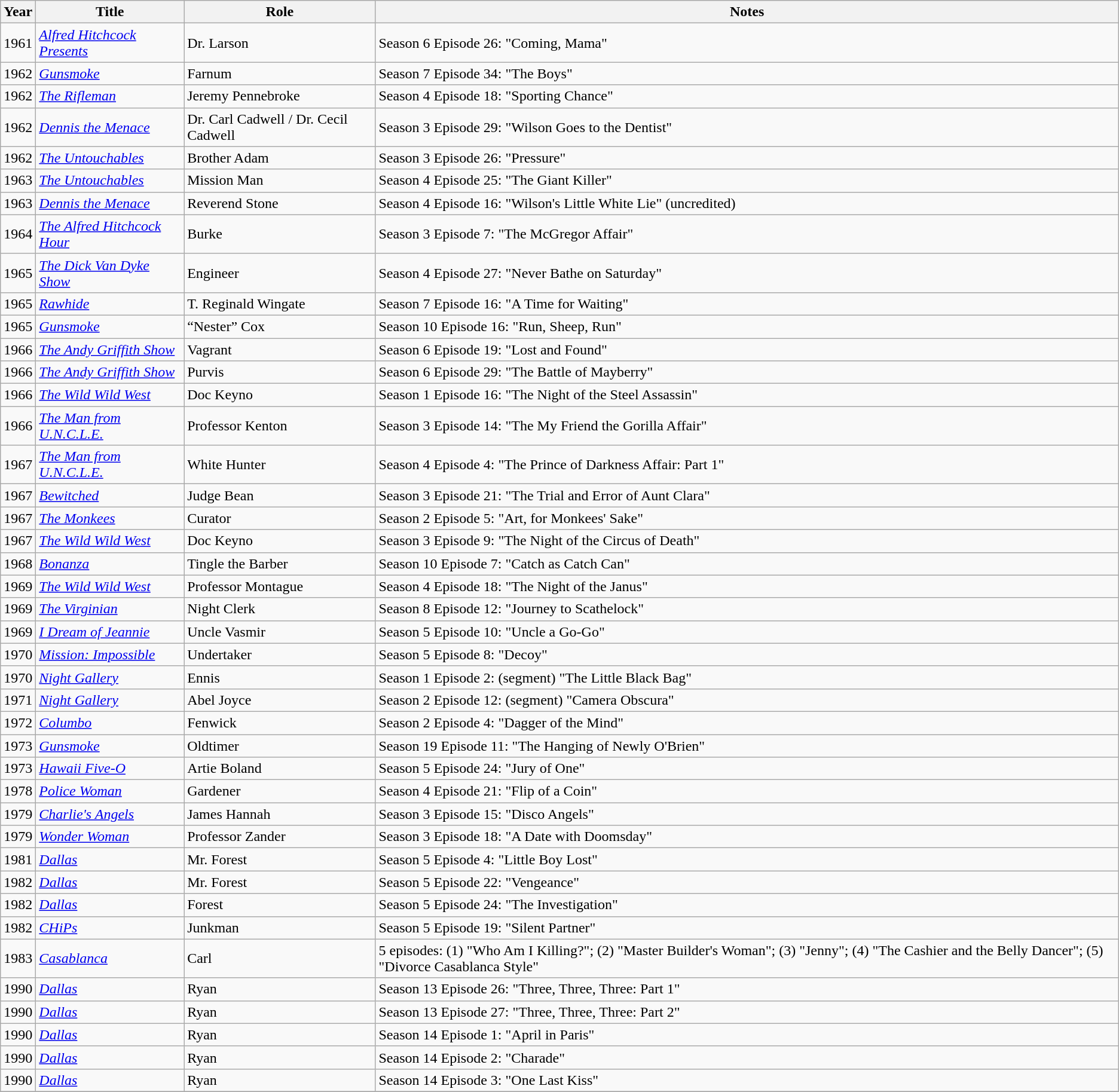<table class="wikitable">
<tr>
<th>Year</th>
<th>Title</th>
<th>Role</th>
<th>Notes</th>
</tr>
<tr>
<td>1961</td>
<td><em><a href='#'>Alfred Hitchcock Presents</a></em></td>
<td>Dr. Larson</td>
<td>Season 6 Episode 26: "Coming, Mama"</td>
</tr>
<tr>
<td>1962</td>
<td><em><a href='#'>Gunsmoke</a></em></td>
<td>Farnum</td>
<td>Season 7 Episode 34: "The Boys"</td>
</tr>
<tr>
<td>1962</td>
<td><em><a href='#'>The Rifleman</a></em></td>
<td>Jeremy Pennebroke</td>
<td>Season 4 Episode 18: "Sporting Chance"</td>
</tr>
<tr>
<td>1962</td>
<td><em><a href='#'>Dennis the Menace</a></em></td>
<td>Dr. Carl Cadwell / Dr. Cecil Cadwell</td>
<td>Season 3 Episode 29: "Wilson Goes to the Dentist"</td>
</tr>
<tr>
<td>1962</td>
<td><em><a href='#'>The Untouchables</a></em></td>
<td>Brother Adam</td>
<td>Season 3 Episode 26: "Pressure"</td>
</tr>
<tr>
<td>1963</td>
<td><em><a href='#'>The Untouchables</a></em></td>
<td>Mission Man</td>
<td>Season 4 Episode 25: "The Giant Killer"</td>
</tr>
<tr>
<td>1963</td>
<td><em><a href='#'>Dennis the Menace</a></em></td>
<td>Reverend Stone</td>
<td>Season 4 Episode 16: "Wilson's Little White Lie" (uncredited)</td>
</tr>
<tr>
<td>1964</td>
<td><em><a href='#'>The Alfred Hitchcock Hour</a></em></td>
<td>Burke</td>
<td>Season 3 Episode 7: "The McGregor Affair"</td>
</tr>
<tr>
<td>1965</td>
<td><em><a href='#'>The Dick Van Dyke Show</a></em></td>
<td>Engineer</td>
<td>Season 4 Episode 27: "Never Bathe on Saturday"</td>
</tr>
<tr>
<td>1965</td>
<td><em><a href='#'>Rawhide</a></em></td>
<td>T. Reginald Wingate</td>
<td>Season 7 Episode 16: "A Time for Waiting"</td>
</tr>
<tr>
<td>1965</td>
<td><em><a href='#'>Gunsmoke</a></em></td>
<td>“Nester” Cox</td>
<td>Season 10 Episode 16: "Run, Sheep, Run"</td>
</tr>
<tr>
<td>1966</td>
<td><em><a href='#'>The Andy Griffith Show</a></em></td>
<td>Vagrant</td>
<td>Season 6 Episode 19: "Lost and Found"</td>
</tr>
<tr>
<td>1966</td>
<td><em><a href='#'>The Andy Griffith Show</a></em></td>
<td>Purvis</td>
<td>Season 6 Episode 29: "The Battle of Mayberry"</td>
</tr>
<tr>
<td>1966</td>
<td><em><a href='#'>The Wild Wild West</a></em></td>
<td>Doc Keyno</td>
<td>Season 1 Episode 16: "The Night of the Steel Assassin"</td>
</tr>
<tr>
<td>1966</td>
<td><em><a href='#'>The Man from U.N.C.L.E.</a></em></td>
<td>Professor Kenton</td>
<td>Season 3 Episode 14: "The My Friend the Gorilla Affair"</td>
</tr>
<tr>
<td>1967</td>
<td><em><a href='#'>The Man from U.N.C.L.E.</a></em></td>
<td>White Hunter</td>
<td>Season 4 Episode 4: "The Prince of Darkness Affair: Part 1"</td>
</tr>
<tr>
<td>1967</td>
<td><em><a href='#'>Bewitched</a></em></td>
<td>Judge Bean</td>
<td>Season 3 Episode 21: "The Trial and Error of Aunt Clara"</td>
</tr>
<tr>
<td>1967</td>
<td><em><a href='#'>The Monkees</a></em></td>
<td>Curator</td>
<td>Season 2 Episode 5: "Art, for Monkees' Sake"</td>
</tr>
<tr>
<td>1967</td>
<td><em><a href='#'>The Wild Wild West</a></em></td>
<td>Doc Keyno</td>
<td>Season 3 Episode 9: "The Night of the Circus of Death"</td>
</tr>
<tr>
<td>1968</td>
<td><em><a href='#'>Bonanza</a></em></td>
<td>Tingle the Barber</td>
<td>Season 10 Episode 7: "Catch as Catch Can"</td>
</tr>
<tr>
<td>1969</td>
<td><em><a href='#'>The Wild Wild West</a></em></td>
<td>Professor Montague</td>
<td>Season 4 Episode 18: "The Night of the Janus"</td>
</tr>
<tr>
<td>1969</td>
<td><em><a href='#'>The Virginian</a></em></td>
<td>Night Clerk</td>
<td>Season 8 Episode 12: "Journey to Scathelock"</td>
</tr>
<tr>
<td>1969</td>
<td><em><a href='#'>I Dream of Jeannie</a></em></td>
<td>Uncle Vasmir</td>
<td>Season 5 Episode 10: "Uncle a Go-Go"</td>
</tr>
<tr>
<td>1970</td>
<td><em><a href='#'>Mission: Impossible</a></em></td>
<td>Undertaker</td>
<td>Season 5 Episode 8: "Decoy"</td>
</tr>
<tr>
<td>1970</td>
<td><em><a href='#'>Night Gallery</a></em></td>
<td>Ennis</td>
<td>Season 1 Episode 2: (segment) "The Little Black Bag"</td>
</tr>
<tr>
<td>1971</td>
<td><em><a href='#'>Night Gallery</a></em></td>
<td>Abel Joyce</td>
<td>Season 2 Episode 12: (segment) "Camera Obscura"</td>
</tr>
<tr>
<td>1972</td>
<td><em><a href='#'>Columbo</a></em></td>
<td>Fenwick</td>
<td>Season 2 Episode 4: "Dagger of the Mind"</td>
</tr>
<tr>
<td>1973</td>
<td><em><a href='#'>Gunsmoke</a></em></td>
<td>Oldtimer</td>
<td>Season 19 Episode 11: "The Hanging of Newly O'Brien"</td>
</tr>
<tr>
<td>1973</td>
<td><em><a href='#'>Hawaii Five-O</a></em></td>
<td>Artie Boland</td>
<td>Season 5 Episode 24: "Jury of One"</td>
</tr>
<tr>
<td>1978</td>
<td><em><a href='#'>Police Woman</a></em></td>
<td>Gardener</td>
<td>Season 4 Episode 21: "Flip of a Coin"</td>
</tr>
<tr>
<td>1979</td>
<td><em><a href='#'>Charlie's Angels</a></em></td>
<td>James Hannah</td>
<td>Season 3 Episode 15: "Disco Angels"</td>
</tr>
<tr>
<td>1979</td>
<td><em><a href='#'>Wonder Woman</a></em></td>
<td>Professor Zander</td>
<td>Season 3 Episode 18: "A Date with Doomsday"</td>
</tr>
<tr>
<td>1981</td>
<td><em><a href='#'>Dallas</a></em></td>
<td>Mr. Forest</td>
<td>Season 5 Episode 4: "Little Boy Lost"</td>
</tr>
<tr>
<td>1982</td>
<td><em><a href='#'>Dallas</a></em></td>
<td>Mr. Forest</td>
<td>Season 5 Episode 22: "Vengeance"</td>
</tr>
<tr>
<td>1982</td>
<td><em><a href='#'>Dallas</a></em></td>
<td>Forest</td>
<td>Season 5 Episode 24: "The Investigation"</td>
</tr>
<tr>
<td>1982</td>
<td><em><a href='#'>CHiPs</a></em></td>
<td>Junkman</td>
<td>Season 5 Episode 19: "Silent Partner"</td>
</tr>
<tr>
<td>1983</td>
<td><em><a href='#'>Casablanca</a></em></td>
<td>Carl</td>
<td>5 episodes: (1) "Who Am I Killing?"; (2) "Master Builder's Woman"; (3) "Jenny"; (4) "The Cashier and the Belly Dancer"; (5) "Divorce Casablanca Style"</td>
</tr>
<tr>
<td>1990</td>
<td><em><a href='#'>Dallas</a></em></td>
<td>Ryan</td>
<td>Season 13 Episode 26: "Three, Three, Three: Part 1"</td>
</tr>
<tr>
<td>1990</td>
<td><em><a href='#'>Dallas</a></em></td>
<td>Ryan</td>
<td>Season 13 Episode 27: "Three, Three, Three: Part 2"</td>
</tr>
<tr>
<td>1990</td>
<td><em><a href='#'>Dallas</a></em></td>
<td>Ryan</td>
<td>Season 14 Episode 1: "April in Paris"</td>
</tr>
<tr>
<td>1990</td>
<td><em><a href='#'>Dallas</a></em></td>
<td>Ryan</td>
<td>Season 14 Episode 2: "Charade"</td>
</tr>
<tr>
<td>1990</td>
<td><em><a href='#'>Dallas</a></em></td>
<td>Ryan</td>
<td>Season 14 Episode 3: "One Last Kiss"</td>
</tr>
<tr>
</tr>
</table>
